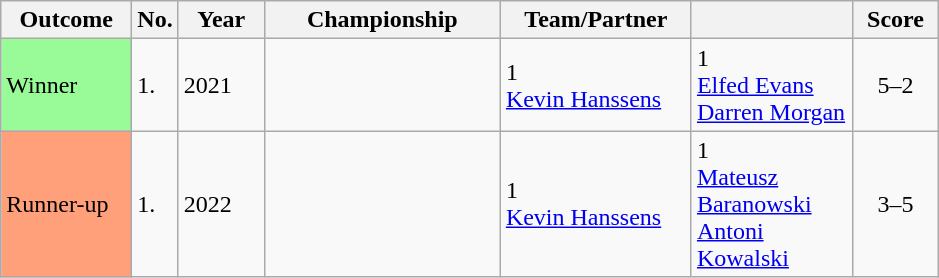<table class="sortable wikitable">
<tr>
<th width="80">Outcome</th>
<th width="20">No.</th>
<th width="50">Year</th>
<th width="150">Championship</th>
<th width="120">Team/Partner</th>
<th width="100"></th>
<th width="50">Score</th>
</tr>
<tr>
<td style="background:#98fb98;">Winner</td>
<td>1.</td>
<td>2021</td>
<td></td>
<td> 1<br><a href='#'>Kevin Hanssens</a></td>
<td> 1<br><a href='#'>Elfed Evans</a><br><a href='#'>Darren Morgan</a></td>
<td align="center">5–2</td>
</tr>
<tr>
<td style="background:#ffa07a;">Runner-up</td>
<td>1.</td>
<td>2022</td>
<td></td>
<td> 1<br><a href='#'>Kevin Hanssens</a></td>
<td> 1<br><a href='#'>Mateusz Baranowski</a><br><a href='#'>Antoni Kowalski</a></td>
<td align="center">3–5</td>
</tr>
</table>
